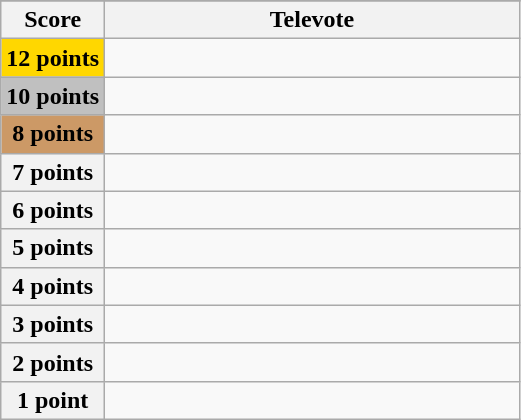<table class="wikitable">
<tr>
</tr>
<tr>
<th scope="col" width="20%">Score</th>
<th scope="col" width="80%">Televote</th>
</tr>
<tr>
<th scope="row" style="Background:gold">12 points</th>
<td></td>
</tr>
<tr>
<th scope="row" style="background:silver">10 points</th>
<td></td>
</tr>
<tr>
<th scope="row" style="background:#CC9966">8 points</th>
<td></td>
</tr>
<tr>
<th scope="row">7 points</th>
<td></td>
</tr>
<tr>
<th scope="row">6 points</th>
<td></td>
</tr>
<tr>
<th scope="row">5 points</th>
<td></td>
</tr>
<tr>
<th scope="row">4 points</th>
<td></td>
</tr>
<tr>
<th scope="row">3 points</th>
<td></td>
</tr>
<tr>
<th scope="row">2 points</th>
<td></td>
</tr>
<tr>
<th scope="row">1 point</th>
<td></td>
</tr>
</table>
